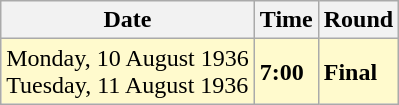<table class="wikitable">
<tr>
<th>Date</th>
<th>Time</th>
<th>Round</th>
</tr>
<tr style=background:lemonchiffon>
<td>Monday, 10 August 1936<br>Tuesday, 11 August 1936</td>
<td><strong>7:00</strong></td>
<td><strong>Final</strong></td>
</tr>
</table>
